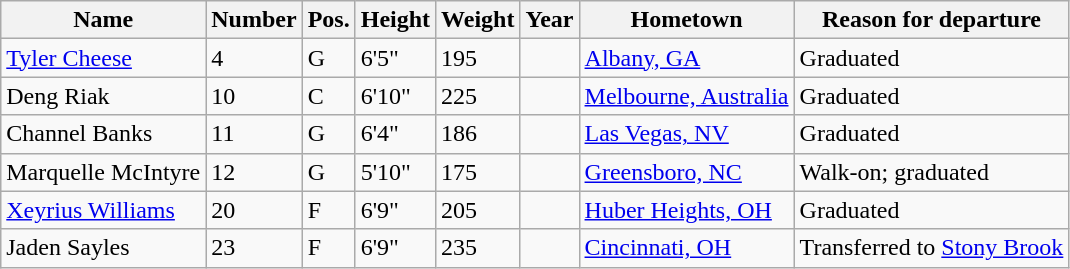<table class="wikitable sortable" border="1">
<tr>
<th>Name</th>
<th>Number</th>
<th>Pos.</th>
<th>Height</th>
<th>Weight</th>
<th>Year</th>
<th>Hometown</th>
<th class="unsortable">Reason for departure</th>
</tr>
<tr>
<td><a href='#'>Tyler Cheese</a></td>
<td>4</td>
<td>G</td>
<td>6'5"</td>
<td>195</td>
<td></td>
<td><a href='#'>Albany, GA</a></td>
<td>Graduated</td>
</tr>
<tr>
<td>Deng Riak</td>
<td>10</td>
<td>C</td>
<td>6'10"</td>
<td>225</td>
<td></td>
<td><a href='#'>Melbourne, Australia</a></td>
<td>Graduated</td>
</tr>
<tr>
<td>Channel Banks</td>
<td>11</td>
<td>G</td>
<td>6'4"</td>
<td>186</td>
<td></td>
<td><a href='#'>Las Vegas, NV</a></td>
<td>Graduated</td>
</tr>
<tr>
<td>Marquelle McIntyre</td>
<td>12</td>
<td>G</td>
<td>5'10"</td>
<td>175</td>
<td></td>
<td><a href='#'>Greensboro, NC</a></td>
<td>Walk-on; graduated</td>
</tr>
<tr>
<td><a href='#'>Xeyrius Williams</a></td>
<td>20</td>
<td>F</td>
<td>6'9"</td>
<td>205</td>
<td></td>
<td><a href='#'>Huber Heights, OH</a></td>
<td>Graduated</td>
</tr>
<tr>
<td>Jaden Sayles</td>
<td>23</td>
<td>F</td>
<td>6'9"</td>
<td>235</td>
<td></td>
<td><a href='#'>Cincinnati, OH</a></td>
<td>Transferred to <a href='#'>Stony Brook</a></td>
</tr>
</table>
